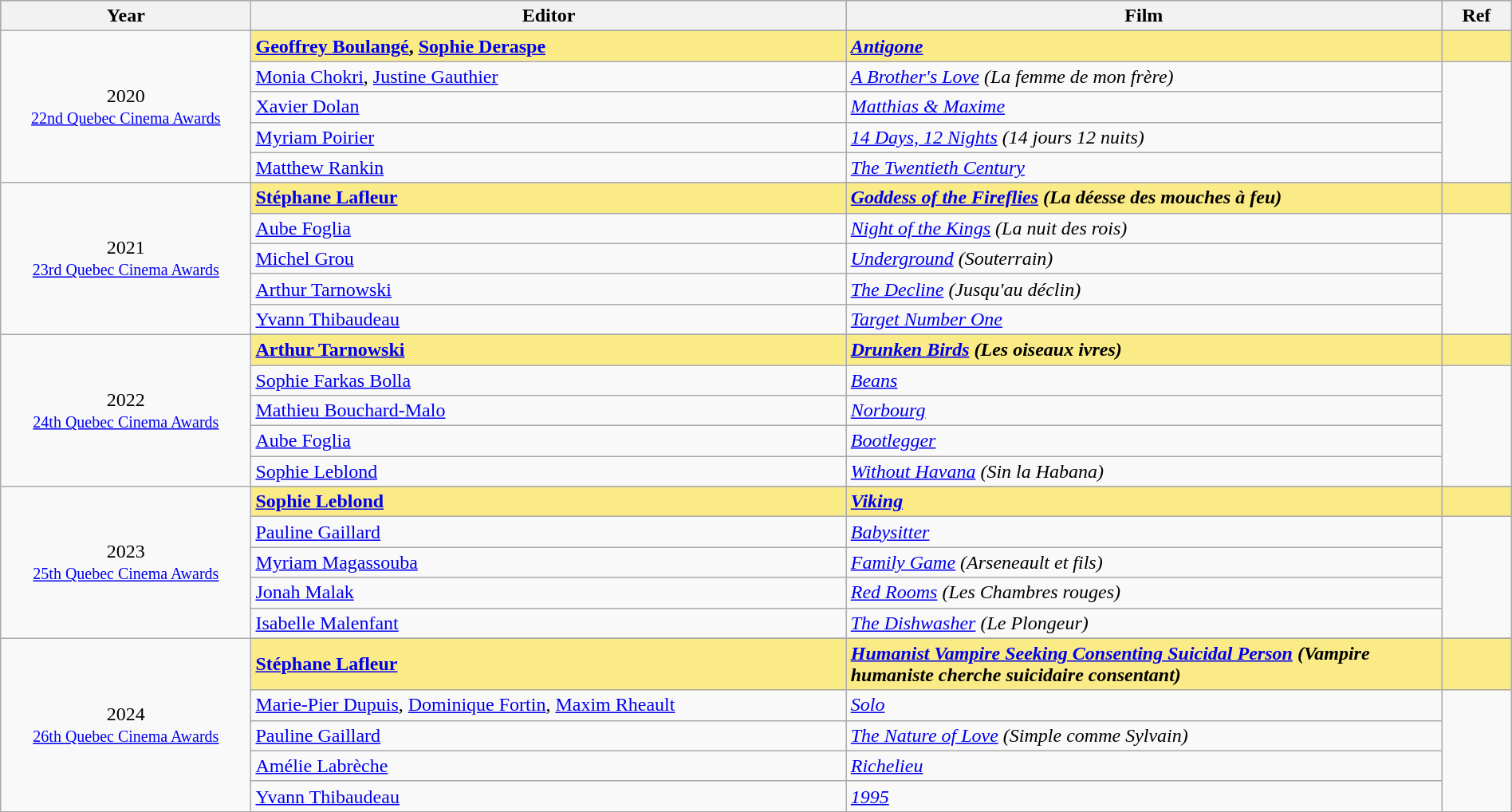<table class="wikitable" style="width:100%;">
<tr style="background:#bebebe;">
<th style="width:8%;">Year</th>
<th style="width:19%;">Editor</th>
<th style="width:19%;">Film</th>
<th style="width:2%;">Ref</th>
</tr>
<tr>
<td rowspan="6" align="center">2020 <br> <small><a href='#'>22nd Quebec Cinema Awards</a></small></td>
</tr>
<tr style="background:#FAEB86">
<td><strong><a href='#'>Geoffrey Boulangé</a>, <a href='#'>Sophie Deraspe</a></strong></td>
<td><strong><em><a href='#'>Antigone</a></em></strong></td>
<td></td>
</tr>
<tr>
<td><a href='#'>Monia Chokri</a>, <a href='#'>Justine Gauthier</a></td>
<td><em><a href='#'>A Brother's Love</a> (La femme de mon frère)</em></td>
<td rowspan=4></td>
</tr>
<tr>
<td><a href='#'>Xavier Dolan</a></td>
<td><em><a href='#'>Matthias & Maxime</a></em></td>
</tr>
<tr>
<td><a href='#'>Myriam Poirier</a></td>
<td><em><a href='#'>14 Days, 12 Nights</a> (14 jours 12 nuits)</em></td>
</tr>
<tr>
<td><a href='#'>Matthew Rankin</a></td>
<td><em><a href='#'>The Twentieth Century</a></em></td>
</tr>
<tr>
<td rowspan="6" align="center">2021<br><small><a href='#'>23rd Quebec Cinema Awards</a></small></td>
</tr>
<tr style="background:#FAEB86">
<td><strong><a href='#'>Stéphane Lafleur</a></strong></td>
<td><strong><em><a href='#'>Goddess of the Fireflies</a> (La déesse des mouches à feu)</em></strong></td>
<td></td>
</tr>
<tr>
<td><a href='#'>Aube Foglia</a></td>
<td><em><a href='#'>Night of the Kings</a> (La nuit des rois)</em></td>
<td rowspan=4></td>
</tr>
<tr>
<td><a href='#'>Michel Grou</a></td>
<td><em><a href='#'>Underground</a> (Souterrain)</em></td>
</tr>
<tr>
<td><a href='#'>Arthur Tarnowski</a></td>
<td><em><a href='#'>The Decline</a> (Jusqu'au déclin)</em></td>
</tr>
<tr>
<td><a href='#'>Yvann Thibaudeau</a></td>
<td><em><a href='#'>Target Number One</a></em></td>
</tr>
<tr>
<td rowspan="6" align="center">2022<br><small><a href='#'>24th Quebec Cinema Awards</a></small></td>
</tr>
<tr style="background:#FAEB86">
<td><strong><a href='#'>Arthur Tarnowski</a></strong></td>
<td><strong><em><a href='#'>Drunken Birds</a> (Les oiseaux ivres)</em></strong></td>
<td></td>
</tr>
<tr>
<td><a href='#'>Sophie Farkas Bolla</a></td>
<td><em><a href='#'>Beans</a></em></td>
<td rowspan=4></td>
</tr>
<tr>
<td><a href='#'>Mathieu Bouchard-Malo</a></td>
<td><em><a href='#'>Norbourg</a></em></td>
</tr>
<tr>
<td><a href='#'>Aube Foglia</a></td>
<td><em><a href='#'>Bootlegger</a></em></td>
</tr>
<tr>
<td><a href='#'>Sophie Leblond</a></td>
<td><em><a href='#'>Without Havana</a> (Sin la Habana)</em></td>
</tr>
<tr>
<td rowspan="6" align="center">2023<br><small><a href='#'>25th Quebec Cinema Awards</a></small></td>
</tr>
<tr style="background:#FAEB86">
<td><strong><a href='#'>Sophie Leblond</a></strong></td>
<td><strong><em><a href='#'>Viking</a></em></strong></td>
<td></td>
</tr>
<tr>
<td><a href='#'>Pauline Gaillard</a></td>
<td><em><a href='#'>Babysitter</a></em></td>
<td rowspan=4></td>
</tr>
<tr>
<td><a href='#'>Myriam Magassouba</a></td>
<td><em><a href='#'>Family Game</a> (Arseneault et fils)</em></td>
</tr>
<tr>
<td><a href='#'>Jonah Malak</a></td>
<td><em><a href='#'>Red Rooms</a> (Les Chambres rouges)</em></td>
</tr>
<tr>
<td><a href='#'>Isabelle Malenfant</a></td>
<td><em><a href='#'>The Dishwasher</a> (Le Plongeur)</em></td>
</tr>
<tr>
<td rowspan="6" align="center">2024<br><small><a href='#'>26th Quebec Cinema Awards</a></small></td>
</tr>
<tr style="background:#FAEB86">
<td><strong><a href='#'>Stéphane Lafleur</a></strong></td>
<td><strong><em><a href='#'>Humanist Vampire Seeking Consenting Suicidal Person</a> (Vampire humaniste cherche suicidaire consentant)</em></strong></td>
<td></td>
</tr>
<tr>
<td><a href='#'>Marie-Pier Dupuis</a>, <a href='#'>Dominique Fortin</a>, <a href='#'>Maxim Rheault</a></td>
<td><em><a href='#'>Solo</a></em></td>
<td rowspan=4></td>
</tr>
<tr>
<td><a href='#'>Pauline Gaillard</a></td>
<td><em><a href='#'>The Nature of Love</a> (Simple comme Sylvain)</em></td>
</tr>
<tr>
<td><a href='#'>Amélie Labrèche</a></td>
<td><em><a href='#'>Richelieu</a></em></td>
</tr>
<tr>
<td><a href='#'>Yvann Thibaudeau</a></td>
<td><em><a href='#'>1995</a></em></td>
</tr>
</table>
